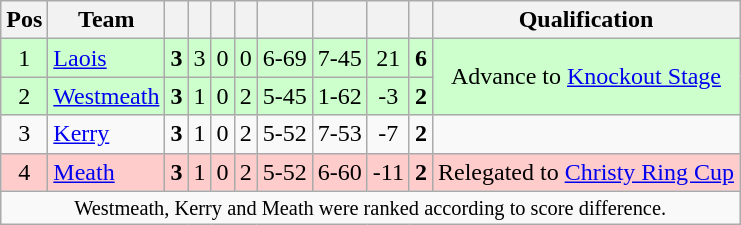<table class="wikitable" style="text-align:center">
<tr>
<th>Pos</th>
<th>Team</th>
<th></th>
<th></th>
<th></th>
<th></th>
<th></th>
<th></th>
<th></th>
<th></th>
<th>Qualification</th>
</tr>
<tr style="background:#ccffcc">
<td>1</td>
<td align=left> <a href='#'>Laois</a></td>
<td><strong>3</strong></td>
<td>3</td>
<td>0</td>
<td>0</td>
<td>6-69</td>
<td>7-45</td>
<td>21</td>
<td><strong>6</strong></td>
<td rowspan="2">Advance to <a href='#'>Knockout Stage</a></td>
</tr>
<tr style="background:#ccffcc">
<td>2</td>
<td align=left> <a href='#'>Westmeath</a></td>
<td><strong>3</strong></td>
<td>1</td>
<td>0</td>
<td>2</td>
<td>5-45</td>
<td>1-62</td>
<td>-3</td>
<td><strong>2</strong></td>
</tr>
<tr>
<td>3</td>
<td align=left> <a href='#'>Kerry</a></td>
<td><strong>3</strong></td>
<td>1</td>
<td>0</td>
<td>2</td>
<td>5-52</td>
<td>7-53</td>
<td>-7</td>
<td><strong>2</strong></td>
<td></td>
</tr>
<tr style="background:#ffcccc">
<td>4</td>
<td align=left> <a href='#'>Meath</a></td>
<td><strong>3</strong></td>
<td>1</td>
<td>0</td>
<td>2</td>
<td>5-52</td>
<td>6-60</td>
<td>-11</td>
<td><strong>2</strong></td>
<td>Relegated to <a href='#'>Christy Ring Cup</a></td>
</tr>
<tr |align=left|>
<td colspan="11" style="border:0px;font-size:85%;">Westmeath, Kerry and Meath were ranked according to score difference.</td>
</tr>
</table>
